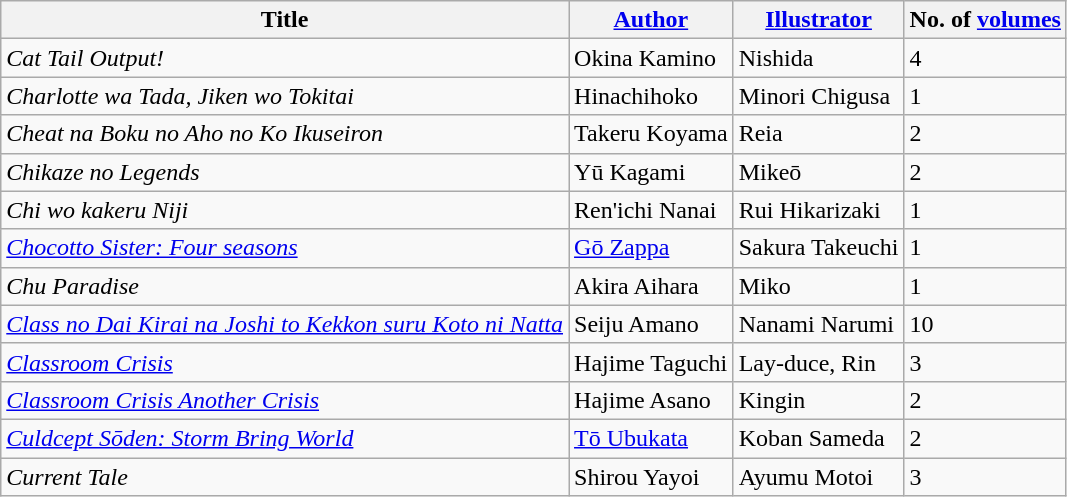<table class="wikitable">
<tr>
<th scope="col">Title</th>
<th scope="col"><a href='#'>Author</a></th>
<th scope="col"><a href='#'>Illustrator</a></th>
<th scope="col">No. of <a href='#'>volumes</a></th>
</tr>
<tr>
<td><em>Cat Tail Output!</em></td>
<td>Okina Kamino</td>
<td>Nishida</td>
<td>4</td>
</tr>
<tr>
<td><em>Charlotte wa Tada, Jiken wo Tokitai</em></td>
<td>Hinachihoko</td>
<td>Minori Chigusa</td>
<td>1</td>
</tr>
<tr>
<td><em>Cheat na Boku no Aho no Ko Ikuseiron</em></td>
<td>Takeru Koyama</td>
<td>Reia</td>
<td>2</td>
</tr>
<tr>
<td><em>Chikaze no Legends</em></td>
<td>Yū Kagami</td>
<td>Mikeō</td>
<td>2</td>
</tr>
<tr>
<td><em>Chi wo kakeru Niji</em></td>
<td>Ren'ichi Nanai</td>
<td>Rui Hikarizaki</td>
<td>1</td>
</tr>
<tr>
<td><em><a href='#'>Chocotto Sister: Four seasons</a></em></td>
<td><a href='#'>Gō Zappa</a></td>
<td>Sakura Takeuchi</td>
<td>1</td>
</tr>
<tr>
<td><em>Chu Paradise</em></td>
<td>Akira Aihara</td>
<td>Miko</td>
<td>1</td>
</tr>
<tr>
<td><em><a href='#'>Class no Dai Kirai na Joshi to Kekkon suru Koto ni Natta</a></em></td>
<td>Seiju Amano</td>
<td>Nanami Narumi</td>
<td>10</td>
</tr>
<tr>
<td><em><a href='#'>Classroom Crisis</a></em></td>
<td>Hajime Taguchi</td>
<td>Lay-duce, Rin</td>
<td>3</td>
</tr>
<tr>
<td><em><a href='#'>Classroom Crisis Another Crisis</a></em></td>
<td>Hajime Asano</td>
<td>Kingin</td>
<td>2</td>
</tr>
<tr>
<td><em><a href='#'>Culdcept Sōden: Storm Bring World</a></em></td>
<td><a href='#'>Tō Ubukata</a></td>
<td>Koban Sameda</td>
<td>2</td>
</tr>
<tr>
<td><em>Current Tale</em></td>
<td>Shirou Yayoi</td>
<td>Ayumu Motoi</td>
<td>3</td>
</tr>
</table>
